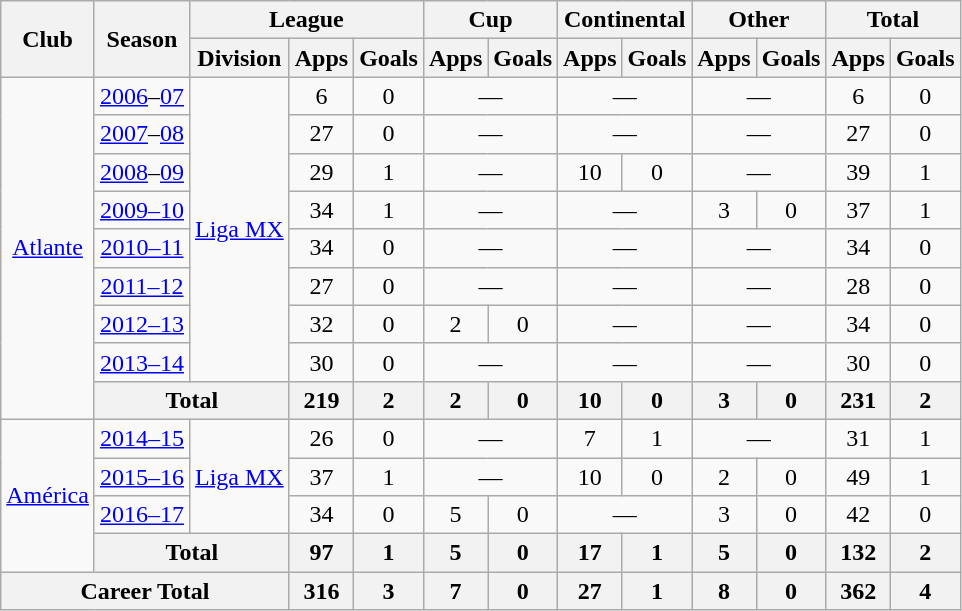<table class="wikitable" style="text-align:center">
<tr>
<th rowspan="2">Club</th>
<th rowspan="2">Season</th>
<th colspan="3">League</th>
<th colspan="2">Cup</th>
<th colspan="2">Continental</th>
<th colspan="2">Other</th>
<th colspan="2">Total</th>
</tr>
<tr>
<th>Division</th>
<th>Apps</th>
<th>Goals</th>
<th>Apps</th>
<th>Goals</th>
<th>Apps</th>
<th>Goals</th>
<th>Apps</th>
<th>Goals</th>
<th>Apps</th>
<th>Goals</th>
</tr>
<tr>
<td rowspan="9"><a href='#'>Atlante</a></td>
<td><a href='#'>2006</a>–<a href='#'>07</a></td>
<td rowspan="8"><a href='#'>Liga MX</a></td>
<td>6</td>
<td>0</td>
<td colspan="2">—</td>
<td colspan="2">—</td>
<td colspan="2">—</td>
<td>6</td>
<td>0</td>
</tr>
<tr>
<td><a href='#'>2007</a>–<a href='#'>08</a></td>
<td>27</td>
<td>0</td>
<td colspan="2">—</td>
<td colspan="2">—</td>
<td colspan="2">—</td>
<td>27</td>
<td>0</td>
</tr>
<tr>
<td><a href='#'>2008</a>–<a href='#'>09</a></td>
<td>29</td>
<td>1</td>
<td colspan="2">—</td>
<td>10</td>
<td>0</td>
<td colspan="2">—</td>
<td>39</td>
<td>1</td>
</tr>
<tr>
<td><a href='#'>2009–10</a></td>
<td>34</td>
<td>1</td>
<td colspan="2">—</td>
<td colspan="2">—</td>
<td>3</td>
<td>0</td>
<td>37</td>
<td>1</td>
</tr>
<tr>
<td><a href='#'>2010–11</a></td>
<td>34</td>
<td>0</td>
<td colspan="2">—</td>
<td colspan="2">—</td>
<td colspan="2">—</td>
<td>34</td>
<td>0</td>
</tr>
<tr>
<td><a href='#'>2011–12</a></td>
<td>27</td>
<td>0</td>
<td colspan="2">—</td>
<td colspan="2">—</td>
<td colspan="2">—</td>
<td>28</td>
<td>0</td>
</tr>
<tr>
<td><a href='#'>2012–13</a></td>
<td>32</td>
<td>0</td>
<td>2</td>
<td>0</td>
<td colspan="2">—</td>
<td colspan="2">—</td>
<td>34</td>
<td>0</td>
</tr>
<tr>
<td><a href='#'>2013–14</a></td>
<td>30</td>
<td>0</td>
<td colspan="2">—</td>
<td colspan="2">—</td>
<td colspan="2">—</td>
<td>30</td>
<td>0</td>
</tr>
<tr>
<th colspan="2">Total</th>
<th>219</th>
<th>2</th>
<th>2</th>
<th>0</th>
<th>10</th>
<th>0</th>
<th>3</th>
<th>0</th>
<th>231</th>
<th>2</th>
</tr>
<tr>
<td rowspan="4"><a href='#'>América</a></td>
<td><a href='#'>2014–15</a></td>
<td rowspan="3"><a href='#'>Liga MX</a></td>
<td>26</td>
<td>0</td>
<td colspan="2">—</td>
<td>7</td>
<td>1</td>
<td colspan="2">—</td>
<td>31</td>
<td>1</td>
</tr>
<tr>
<td><a href='#'>2015–16</a></td>
<td>37</td>
<td>1</td>
<td colspan="2">—</td>
<td>10</td>
<td>0</td>
<td>2</td>
<td>0</td>
<td>49</td>
<td>1</td>
</tr>
<tr>
<td><a href='#'>2016–17</a></td>
<td>34</td>
<td>0</td>
<td>5</td>
<td>0</td>
<td colspan="2">—</td>
<td>3</td>
<td>0</td>
<td>42</td>
<td>0</td>
</tr>
<tr>
<th colspan="2">Total</th>
<th>97</th>
<th>1</th>
<th>5</th>
<th>0</th>
<th>17</th>
<th>1</th>
<th>5</th>
<th>0</th>
<th>132</th>
<th>2</th>
</tr>
<tr>
<th colspan="3">Career Total</th>
<th>316</th>
<th>3</th>
<th>7</th>
<th>0</th>
<th>27</th>
<th>1</th>
<th>8</th>
<th>0</th>
<th>362</th>
<th>4</th>
</tr>
</table>
